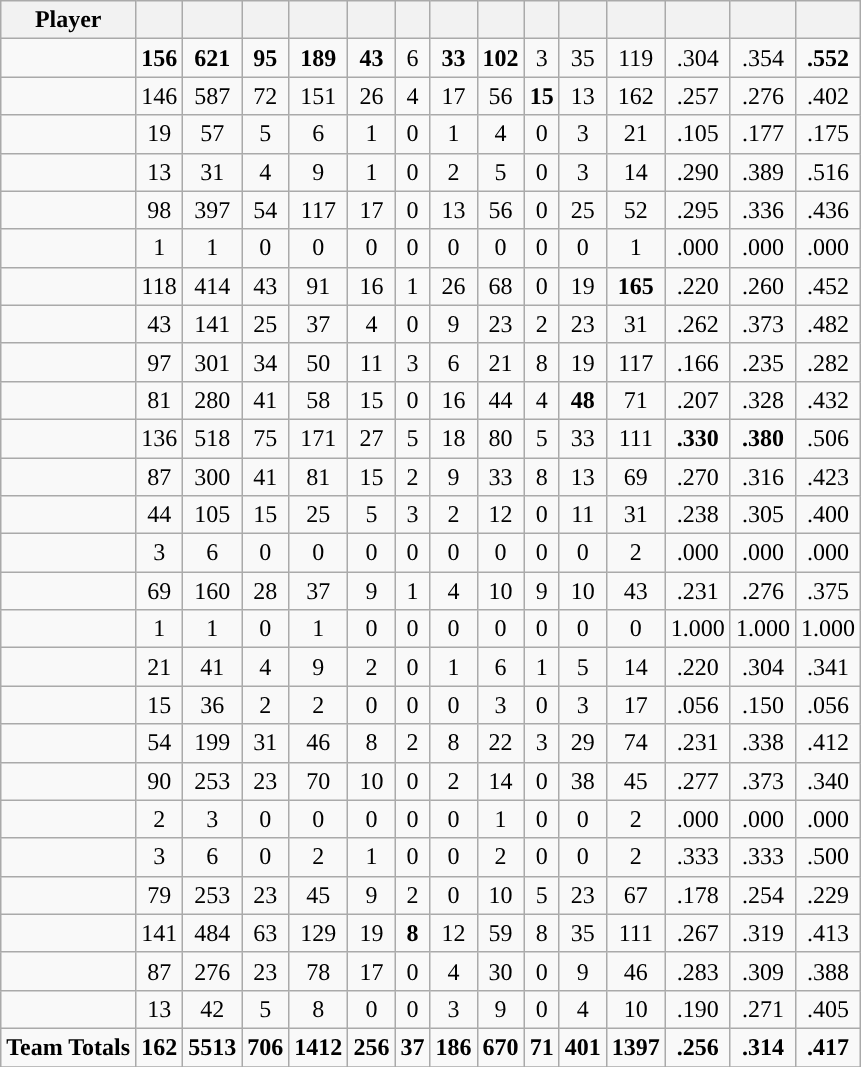<table class="wikitable sortable" style="text-align:center;">
<tr>
<th>Player</th>
<th></th>
<th></th>
<th></th>
<th></th>
<th></th>
<th></th>
<th></th>
<th></th>
<th></th>
<th></th>
<th></th>
<th></th>
<th></th>
<th></th>
</tr>
<tr>
<td align=left></td>
<td><strong>156</strong></td>
<td><strong>621</strong></td>
<td><strong>95</strong></td>
<td><strong>189</strong></td>
<td><strong>43</strong></td>
<td>6</td>
<td><strong>33</strong></td>
<td><strong>102</strong></td>
<td>3</td>
<td>35</td>
<td>119</td>
<td>.304</td>
<td>.354</td>
<td><strong>.552</strong></td>
</tr>
<tr>
<td align=left></td>
<td>146</td>
<td>587</td>
<td>72</td>
<td>151</td>
<td>26</td>
<td>4</td>
<td>17</td>
<td>56</td>
<td><strong>15</strong></td>
<td>13</td>
<td>162</td>
<td>.257</td>
<td>.276</td>
<td>.402</td>
</tr>
<tr>
<td align=left></td>
<td>19</td>
<td>57</td>
<td>5</td>
<td>6</td>
<td>1</td>
<td>0</td>
<td>1</td>
<td>4</td>
<td>0</td>
<td>3</td>
<td>21</td>
<td>.105</td>
<td>.177</td>
<td>.175</td>
</tr>
<tr>
<td align=left></td>
<td>13</td>
<td>31</td>
<td>4</td>
<td>9</td>
<td>1</td>
<td>0</td>
<td>2</td>
<td>5</td>
<td>0</td>
<td>3</td>
<td>14</td>
<td>.290</td>
<td>.389</td>
<td>.516</td>
</tr>
<tr>
<td align=left></td>
<td>98</td>
<td>397</td>
<td>54</td>
<td>117</td>
<td>17</td>
<td>0</td>
<td>13</td>
<td>56</td>
<td>0</td>
<td>25</td>
<td>52</td>
<td>.295</td>
<td>.336</td>
<td>.436</td>
</tr>
<tr>
<td align=left></td>
<td>1</td>
<td>1</td>
<td>0</td>
<td>0</td>
<td>0</td>
<td>0</td>
<td>0</td>
<td>0</td>
<td>0</td>
<td>0</td>
<td>1</td>
<td>.000</td>
<td>.000</td>
<td>.000</td>
</tr>
<tr>
<td align=left></td>
<td>118</td>
<td>414</td>
<td>43</td>
<td>91</td>
<td>16</td>
<td>1</td>
<td>26</td>
<td>68</td>
<td>0</td>
<td>19</td>
<td><strong>165</strong></td>
<td>.220</td>
<td>.260</td>
<td>.452</td>
</tr>
<tr>
<td align=left></td>
<td>43</td>
<td>141</td>
<td>25</td>
<td>37</td>
<td>4</td>
<td>0</td>
<td>9</td>
<td>23</td>
<td>2</td>
<td>23</td>
<td>31</td>
<td>.262</td>
<td>.373</td>
<td>.482</td>
</tr>
<tr>
<td align=left></td>
<td>97</td>
<td>301</td>
<td>34</td>
<td>50</td>
<td>11</td>
<td>3</td>
<td>6</td>
<td>21</td>
<td>8</td>
<td>19</td>
<td>117</td>
<td>.166</td>
<td>.235</td>
<td>.282</td>
</tr>
<tr>
<td align=left></td>
<td>81</td>
<td>280</td>
<td>41</td>
<td>58</td>
<td>15</td>
<td>0</td>
<td>16</td>
<td>44</td>
<td>4</td>
<td><strong>48</strong></td>
<td>71</td>
<td>.207</td>
<td>.328</td>
<td>.432</td>
</tr>
<tr>
<td align=left></td>
<td>136</td>
<td>518</td>
<td>75</td>
<td>171</td>
<td>27</td>
<td>5</td>
<td>18</td>
<td>80</td>
<td>5</td>
<td>33</td>
<td>111</td>
<td><strong>.330</strong></td>
<td><strong>.380</strong></td>
<td>.506</td>
</tr>
<tr>
<td align=left></td>
<td>87</td>
<td>300</td>
<td>41</td>
<td>81</td>
<td>15</td>
<td>2</td>
<td>9</td>
<td>33</td>
<td>8</td>
<td>13</td>
<td>69</td>
<td>.270</td>
<td>.316</td>
<td>.423</td>
</tr>
<tr>
<td align=left></td>
<td>44</td>
<td>105</td>
<td>15</td>
<td>25</td>
<td>5</td>
<td>3</td>
<td>2</td>
<td>12</td>
<td>0</td>
<td>11</td>
<td>31</td>
<td>.238</td>
<td>.305</td>
<td>.400</td>
</tr>
<tr>
<td align=left></td>
<td>3</td>
<td>6</td>
<td>0</td>
<td>0</td>
<td>0</td>
<td>0</td>
<td>0</td>
<td>0</td>
<td>0</td>
<td>0</td>
<td>2</td>
<td>.000</td>
<td>.000</td>
<td>.000</td>
</tr>
<tr>
<td align=left></td>
<td>69</td>
<td>160</td>
<td>28</td>
<td>37</td>
<td>9</td>
<td>1</td>
<td>4</td>
<td>10</td>
<td>9</td>
<td>10</td>
<td>43</td>
<td>.231</td>
<td>.276</td>
<td>.375</td>
</tr>
<tr>
<td align=left></td>
<td>1</td>
<td>1</td>
<td>0</td>
<td>1</td>
<td>0</td>
<td>0</td>
<td>0</td>
<td>0</td>
<td>0</td>
<td>0</td>
<td>0</td>
<td>1.000</td>
<td>1.000</td>
<td>1.000</td>
</tr>
<tr>
<td align=left></td>
<td>21</td>
<td>41</td>
<td>4</td>
<td>9</td>
<td>2</td>
<td>0</td>
<td>1</td>
<td>6</td>
<td>1</td>
<td>5</td>
<td>14</td>
<td>.220</td>
<td>.304</td>
<td>.341</td>
</tr>
<tr>
<td align=left></td>
<td>15</td>
<td>36</td>
<td>2</td>
<td>2</td>
<td>0</td>
<td>0</td>
<td>0</td>
<td>3</td>
<td>0</td>
<td>3</td>
<td>17</td>
<td>.056</td>
<td>.150</td>
<td>.056</td>
</tr>
<tr>
<td align=left></td>
<td>54</td>
<td>199</td>
<td>31</td>
<td>46</td>
<td>8</td>
<td>2</td>
<td>8</td>
<td>22</td>
<td>3</td>
<td>29</td>
<td>74</td>
<td>.231</td>
<td>.338</td>
<td>.412</td>
</tr>
<tr>
<td align=left></td>
<td>90</td>
<td>253</td>
<td>23</td>
<td>70</td>
<td>10</td>
<td>0</td>
<td>2</td>
<td>14</td>
<td>0</td>
<td>38</td>
<td>45</td>
<td>.277</td>
<td>.373</td>
<td>.340</td>
</tr>
<tr>
<td align=left></td>
<td>2</td>
<td>3</td>
<td>0</td>
<td>0</td>
<td>0</td>
<td>0</td>
<td>0</td>
<td>1</td>
<td>0</td>
<td>0</td>
<td>2</td>
<td>.000</td>
<td>.000</td>
<td>.000</td>
</tr>
<tr>
<td align=left></td>
<td>3</td>
<td>6</td>
<td>0</td>
<td>2</td>
<td>1</td>
<td>0</td>
<td>0</td>
<td>2</td>
<td>0</td>
<td>0</td>
<td>2</td>
<td>.333</td>
<td>.333</td>
<td>.500</td>
</tr>
<tr>
<td align=left></td>
<td>79</td>
<td>253</td>
<td>23</td>
<td>45</td>
<td>9</td>
<td>2</td>
<td>0</td>
<td>10</td>
<td>5</td>
<td>23</td>
<td>67</td>
<td>.178</td>
<td>.254</td>
<td>.229</td>
</tr>
<tr>
<td align=left></td>
<td>141</td>
<td>484</td>
<td>63</td>
<td>129</td>
<td>19</td>
<td><strong>8</strong></td>
<td>12</td>
<td>59</td>
<td>8</td>
<td>35</td>
<td>111</td>
<td>.267</td>
<td>.319</td>
<td>.413</td>
</tr>
<tr>
<td align=left></td>
<td>87</td>
<td>276</td>
<td>23</td>
<td>78</td>
<td>17</td>
<td>0</td>
<td>4</td>
<td>30</td>
<td>0</td>
<td>9</td>
<td>46</td>
<td>.283</td>
<td>.309</td>
<td>.388</td>
</tr>
<tr>
<td align=left></td>
<td>13</td>
<td>42</td>
<td>5</td>
<td>8</td>
<td>0</td>
<td>0</td>
<td>3</td>
<td>9</td>
<td>0</td>
<td>4</td>
<td>10</td>
<td>.190</td>
<td>.271</td>
<td>.405</td>
</tr>
<tr>
<td align=left><strong>Team Totals</strong></td>
<td><strong>162</strong></td>
<td><strong>5513</strong></td>
<td><strong>706</strong></td>
<td><strong>1412</strong></td>
<td><strong>256</strong></td>
<td><strong>37</strong></td>
<td><strong>186</strong></td>
<td><strong>670</strong></td>
<td><strong>71</strong></td>
<td><strong>401</strong></td>
<td><strong>1397</strong></td>
<td><strong>.256</strong></td>
<td><strong>.314</strong></td>
<td><strong>.417</strong></td>
</tr>
<tr class="sortbottom|}">
</tr>
</table>
